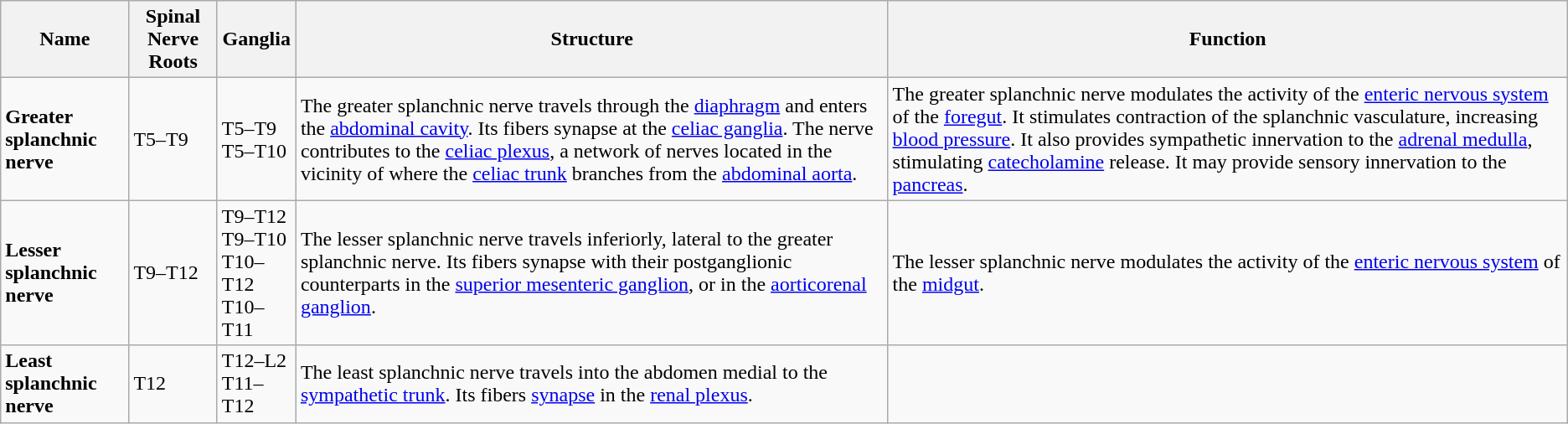<table class="wikitable">
<tr>
<th>Name</th>
<th>Spinal Nerve Roots</th>
<th>Ganglia</th>
<th>Structure</th>
<th>Function</th>
</tr>
<tr>
<td><strong>Greater splanchnic nerve</strong><br></td>
<td>T5–T9<br></td>
<td>T5–T9<br>T5–T10<br></td>
<td>The greater splanchnic nerve travels through the <a href='#'>diaphragm</a> and enters the <a href='#'>abdominal cavity</a>. Its fibers synapse at the <a href='#'>celiac ganglia</a>. The nerve contributes to the <a href='#'>celiac plexus</a>, a network of nerves located in the vicinity of where the <a href='#'>celiac trunk</a> branches from the <a href='#'>abdominal aorta</a>.</td>
<td>The greater splanchnic nerve modulates the activity of the <a href='#'>enteric nervous system</a> of the <a href='#'>foregut</a>. It stimulates contraction of the splanchnic vasculature, increasing <a href='#'>blood pressure</a>. It also provides sympathetic innervation to the <a href='#'>adrenal medulla</a>, stimulating <a href='#'>catecholamine</a> release. It may provide sensory innervation to the <a href='#'>pancreas</a>.</td>
</tr>
<tr>
<td><strong>Lesser splanchnic nerve</strong><br></td>
<td>T9–T12<br></td>
<td>T9–T12<br>T9–T10<br>T10–T12<br>T10–T11<br></td>
<td>The lesser splanchnic nerve travels inferiorly, lateral to the greater splanchnic nerve. Its fibers synapse with their postganglionic counterparts in the <a href='#'>superior mesenteric ganglion</a>, or in the <a href='#'>aorticorenal ganglion</a>.</td>
<td>The lesser splanchnic nerve modulates the activity of the <a href='#'>enteric nervous system</a> of the <a href='#'>midgut</a>.</td>
</tr>
<tr>
<td><strong>Least splanchnic nerve</strong><br></td>
<td>T12<br></td>
<td>T12–L2<br>T11–T12</td>
<td>The least splanchnic nerve travels into the abdomen medial to the <a href='#'>sympathetic trunk</a>. Its fibers <a href='#'>synapse</a> in the <a href='#'>renal plexus</a>.</td>
<td></td>
</tr>
</table>
